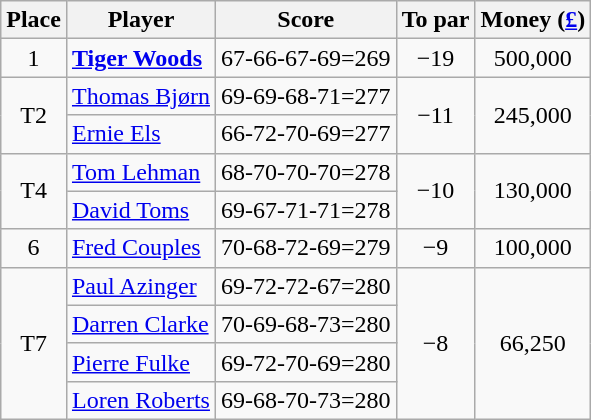<table class="wikitable">
<tr>
<th>Place</th>
<th>Player</th>
<th>Score</th>
<th>To par</th>
<th>Money (<a href='#'>£</a>)</th>
</tr>
<tr>
<td align="center">1</td>
<td> <strong><a href='#'>Tiger Woods</a></strong></td>
<td>67-66-67-69=269</td>
<td align="center">−19</td>
<td align=center>500,000</td>
</tr>
<tr>
<td rowspan=2 align="center">T2</td>
<td> <a href='#'>Thomas Bjørn</a></td>
<td>69-69-68-71=277</td>
<td rowspan=2 align="center">−11</td>
<td rowspan=2 align=center>245,000</td>
</tr>
<tr>
<td> <a href='#'>Ernie Els</a></td>
<td>66-72-70-69=277</td>
</tr>
<tr>
<td rowspan=2 align="center">T4</td>
<td> <a href='#'>Tom Lehman</a></td>
<td>68-70-70-70=278</td>
<td rowspan=2 align="center">−10</td>
<td rowspan=2 align=center>130,000</td>
</tr>
<tr>
<td> <a href='#'>David Toms</a></td>
<td>69-67-71-71=278</td>
</tr>
<tr>
<td align="center">6</td>
<td> <a href='#'>Fred Couples</a></td>
<td>70-68-72-69=279</td>
<td align="center">−9</td>
<td align=center>100,000</td>
</tr>
<tr>
<td rowspan=4 align="center">T7</td>
<td> <a href='#'>Paul Azinger</a></td>
<td>69-72-72-67=280</td>
<td rowspan=4 align="center">−8</td>
<td rowspan=4 align=center>66,250</td>
</tr>
<tr>
<td> <a href='#'>Darren Clarke</a></td>
<td>70-69-68-73=280</td>
</tr>
<tr>
<td> <a href='#'>Pierre Fulke</a></td>
<td>69-72-70-69=280</td>
</tr>
<tr>
<td> <a href='#'>Loren Roberts</a></td>
<td>69-68-70-73=280</td>
</tr>
</table>
